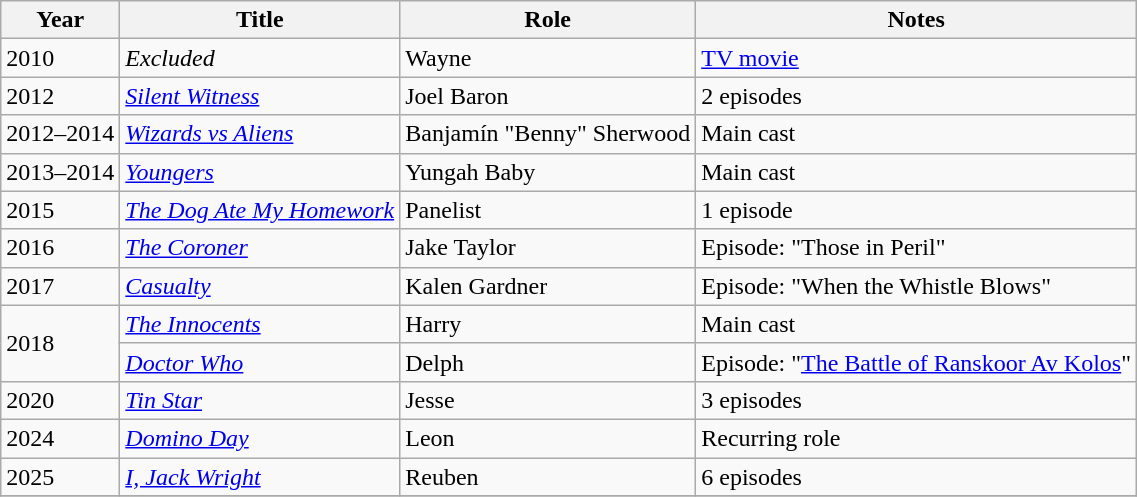<table class="wikitable sortable">
<tr>
<th>Year</th>
<th>Title</th>
<th>Role</th>
<th>Notes</th>
</tr>
<tr>
<td>2010</td>
<td><em>Excluded</em></td>
<td>Wayne</td>
<td><a href='#'>TV movie</a></td>
</tr>
<tr>
<td>2012</td>
<td><em><a href='#'>Silent Witness</a></em></td>
<td>Joel Baron</td>
<td>2 episodes</td>
</tr>
<tr>
<td>2012–2014</td>
<td><em><a href='#'>Wizards vs Aliens</a></em></td>
<td>Banjamín "Benny" Sherwood</td>
<td>Main cast</td>
</tr>
<tr>
<td>2013–2014</td>
<td><em><a href='#'>Youngers</a></em></td>
<td>Yungah Baby</td>
<td>Main cast</td>
</tr>
<tr>
<td>2015</td>
<td><em><a href='#'>The Dog Ate My Homework</a></em></td>
<td>Panelist</td>
<td>1 episode</td>
</tr>
<tr>
<td>2016</td>
<td><em><a href='#'>The Coroner</a></em></td>
<td>Jake Taylor</td>
<td>Episode: "Those in Peril"</td>
</tr>
<tr>
<td>2017</td>
<td><em><a href='#'>Casualty</a></em></td>
<td>Kalen Gardner</td>
<td>Episode: "When the Whistle Blows"</td>
</tr>
<tr>
<td rowspan="2">2018</td>
<td><em><a href='#'>The Innocents</a></em></td>
<td>Harry</td>
<td>Main cast</td>
</tr>
<tr>
<td><em><a href='#'>Doctor Who</a></em></td>
<td>Delph</td>
<td>Episode: "<a href='#'>The Battle of Ranskoor Av Kolos</a>"</td>
</tr>
<tr>
<td>2020</td>
<td><em><a href='#'>Tin Star</a></em></td>
<td>Jesse</td>
<td>3 episodes</td>
</tr>
<tr>
<td>2024</td>
<td><em><a href='#'>Domino Day</a></em></td>
<td>Leon</td>
<td>Recurring role</td>
</tr>
<tr>
<td>2025</td>
<td><em><a href='#'>I, Jack Wright</a></em></td>
<td>Reuben</td>
<td>6 episodes</td>
</tr>
<tr>
</tr>
</table>
